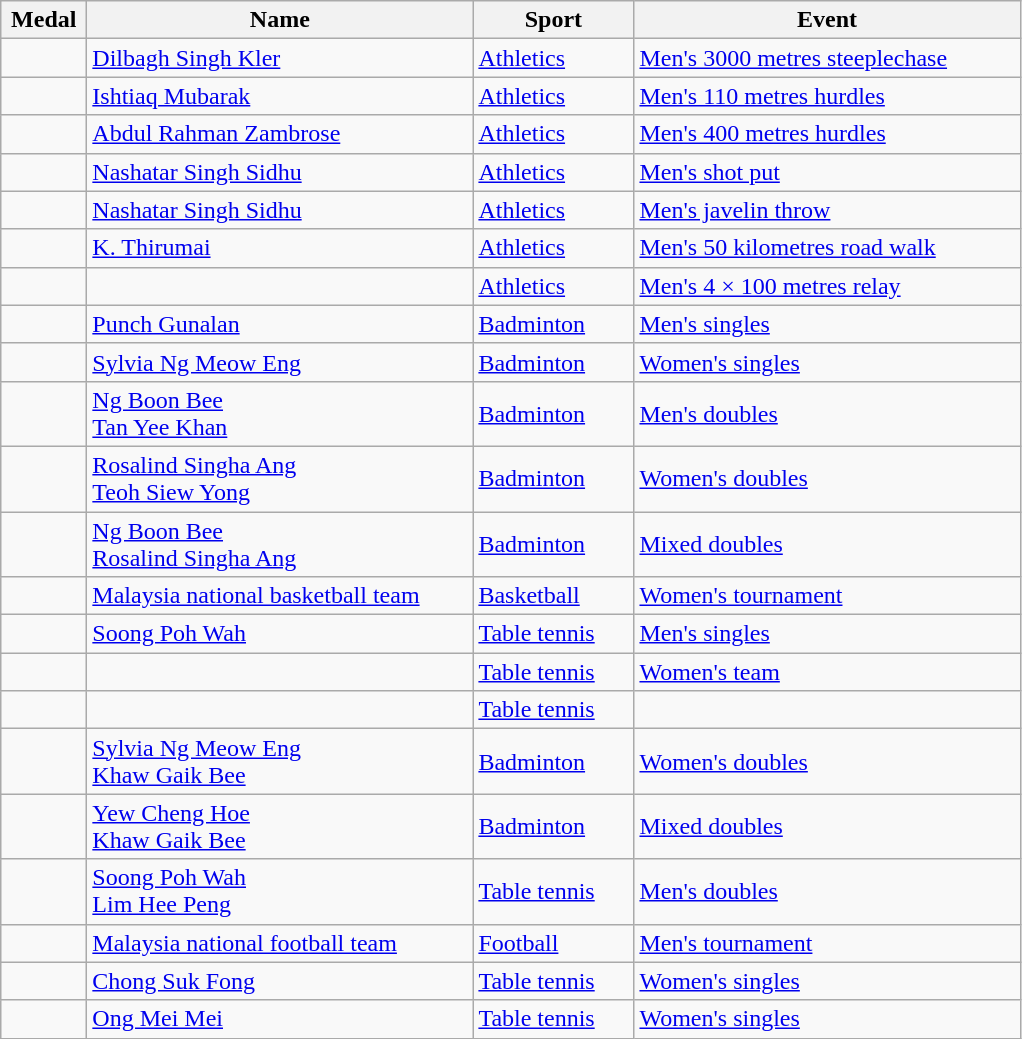<table class="wikitable sortable" style="font-size:100%">
<tr>
<th width="50">Medal</th>
<th width="250">Name</th>
<th width="100">Sport</th>
<th width="250">Event</th>
</tr>
<tr>
<td></td>
<td><a href='#'>Dilbagh Singh Kler</a></td>
<td><a href='#'>Athletics</a></td>
<td><a href='#'>Men's 3000 metres steeplechase</a></td>
</tr>
<tr>
<td></td>
<td><a href='#'>Ishtiaq Mubarak</a></td>
<td><a href='#'>Athletics</a></td>
<td><a href='#'>Men's 110 metres hurdles</a></td>
</tr>
<tr>
<td></td>
<td><a href='#'>Abdul Rahman Zambrose</a></td>
<td><a href='#'>Athletics</a></td>
<td><a href='#'>Men's 400 metres hurdles</a></td>
</tr>
<tr>
<td></td>
<td><a href='#'>Nashatar Singh Sidhu</a></td>
<td><a href='#'>Athletics</a></td>
<td><a href='#'>Men's shot put</a></td>
</tr>
<tr>
<td></td>
<td><a href='#'>Nashatar Singh Sidhu</a></td>
<td><a href='#'>Athletics</a></td>
<td><a href='#'>Men's javelin throw</a></td>
</tr>
<tr>
<td></td>
<td><a href='#'>K. Thirumai</a></td>
<td><a href='#'>Athletics</a></td>
<td><a href='#'>Men's 50 kilometres road walk</a></td>
</tr>
<tr>
<td></td>
<td></td>
<td><a href='#'>Athletics</a></td>
<td><a href='#'>Men's 4 × 100 metres relay</a></td>
</tr>
<tr>
<td></td>
<td><a href='#'>Punch Gunalan</a></td>
<td><a href='#'>Badminton</a></td>
<td><a href='#'>Men's singles</a></td>
</tr>
<tr>
<td></td>
<td><a href='#'>Sylvia Ng Meow Eng</a></td>
<td><a href='#'>Badminton</a></td>
<td><a href='#'>Women's singles</a></td>
</tr>
<tr>
<td></td>
<td><a href='#'>Ng Boon Bee</a><br><a href='#'>Tan Yee Khan</a></td>
<td><a href='#'>Badminton</a></td>
<td><a href='#'>Men's doubles</a></td>
</tr>
<tr>
<td></td>
<td><a href='#'>Rosalind Singha Ang</a><br><a href='#'>Teoh Siew Yong</a></td>
<td><a href='#'>Badminton</a></td>
<td><a href='#'>Women's doubles</a></td>
</tr>
<tr>
<td></td>
<td><a href='#'>Ng Boon Bee</a><br><a href='#'>Rosalind Singha Ang</a></td>
<td><a href='#'>Badminton</a></td>
<td><a href='#'>Mixed doubles</a></td>
</tr>
<tr>
<td></td>
<td><a href='#'>Malaysia national basketball team</a></td>
<td><a href='#'>Basketball</a></td>
<td><a href='#'>Women's tournament</a></td>
</tr>
<tr>
<td></td>
<td><a href='#'>Soong Poh Wah</a></td>
<td><a href='#'>Table tennis</a></td>
<td><a href='#'>Men's singles</a></td>
</tr>
<tr>
<td></td>
<td></td>
<td><a href='#'>Table tennis</a></td>
<td><a href='#'>Women's team</a></td>
</tr>
<tr>
<td></td>
<td></td>
<td><a href='#'>Table tennis</a></td>
<td></td>
</tr>
<tr>
<td></td>
<td><a href='#'>Sylvia Ng Meow Eng</a><br><a href='#'>Khaw Gaik Bee</a></td>
<td><a href='#'>Badminton</a></td>
<td><a href='#'>Women's doubles</a></td>
</tr>
<tr>
<td></td>
<td><a href='#'>Yew Cheng Hoe</a><br><a href='#'>Khaw Gaik Bee</a></td>
<td><a href='#'>Badminton</a></td>
<td><a href='#'>Mixed doubles</a></td>
</tr>
<tr>
<td></td>
<td><a href='#'>Soong Poh Wah</a><br><a href='#'>Lim Hee Peng</a></td>
<td><a href='#'>Table tennis</a></td>
<td><a href='#'>Men's doubles</a></td>
</tr>
<tr>
<td></td>
<td><a href='#'>Malaysia national football team</a><br></td>
<td><a href='#'>Football</a></td>
<td><a href='#'>Men's tournament</a></td>
</tr>
<tr>
<td></td>
<td><a href='#'>Chong Suk Fong</a></td>
<td><a href='#'>Table tennis</a></td>
<td><a href='#'>Women's singles</a></td>
</tr>
<tr>
<td></td>
<td><a href='#'>Ong Mei Mei</a></td>
<td><a href='#'>Table tennis</a></td>
<td><a href='#'>Women's singles</a></td>
</tr>
</table>
